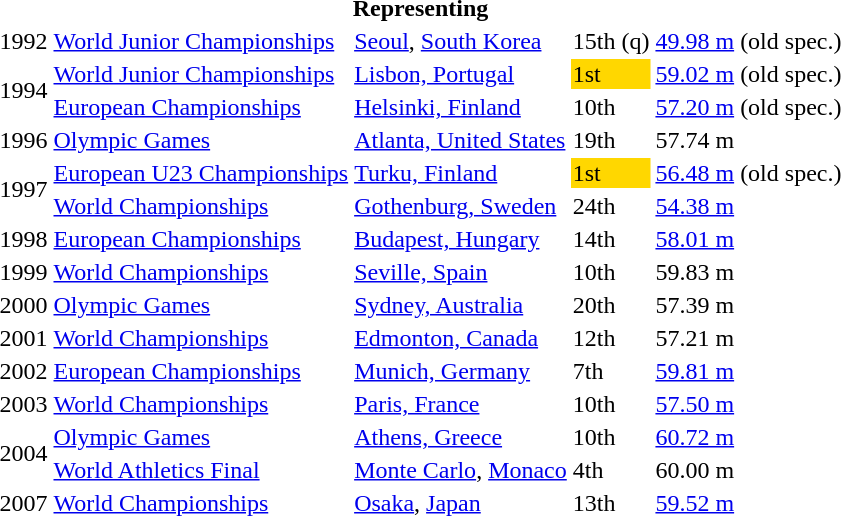<table>
<tr>
<th colspan="5">Representing </th>
</tr>
<tr>
<td>1992</td>
<td><a href='#'>World Junior Championships</a></td>
<td><a href='#'>Seoul</a>, <a href='#'>South Korea</a></td>
<td>15th (q)</td>
<td><a href='#'>49.98 m</a> (old spec.)</td>
</tr>
<tr>
<td rowspan=2>1994</td>
<td><a href='#'>World Junior Championships</a></td>
<td><a href='#'>Lisbon, Portugal</a></td>
<td bgcolor=gold>1st</td>
<td><a href='#'>59.02 m</a> (old spec.)</td>
</tr>
<tr>
<td><a href='#'>European Championships</a></td>
<td><a href='#'>Helsinki, Finland</a></td>
<td>10th</td>
<td><a href='#'>57.20 m</a> (old spec.)</td>
</tr>
<tr>
<td>1996</td>
<td><a href='#'>Olympic Games</a></td>
<td><a href='#'>Atlanta, United States</a></td>
<td>19th</td>
<td>57.74 m</td>
</tr>
<tr>
<td rowspan=2>1997</td>
<td><a href='#'>European U23 Championships</a></td>
<td><a href='#'>Turku, Finland</a></td>
<td bgcolor=gold>1st</td>
<td><a href='#'>56.48 m</a> (old spec.)</td>
</tr>
<tr>
<td><a href='#'>World Championships</a></td>
<td><a href='#'>Gothenburg, Sweden</a></td>
<td>24th</td>
<td><a href='#'>54.38 m</a></td>
</tr>
<tr>
<td>1998</td>
<td><a href='#'>European Championships</a></td>
<td><a href='#'>Budapest, Hungary</a></td>
<td>14th</td>
<td><a href='#'>58.01 m</a></td>
</tr>
<tr>
<td>1999</td>
<td><a href='#'>World Championships</a></td>
<td><a href='#'>Seville, Spain</a></td>
<td>10th</td>
<td>59.83 m</td>
</tr>
<tr>
<td>2000</td>
<td><a href='#'>Olympic Games</a></td>
<td><a href='#'>Sydney, Australia</a></td>
<td>20th</td>
<td>57.39 m</td>
</tr>
<tr>
<td>2001</td>
<td><a href='#'>World Championships</a></td>
<td><a href='#'>Edmonton, Canada</a></td>
<td>12th</td>
<td>57.21 m</td>
</tr>
<tr>
<td>2002</td>
<td><a href='#'>European Championships</a></td>
<td><a href='#'>Munich, Germany</a></td>
<td>7th</td>
<td><a href='#'>59.81 m</a></td>
</tr>
<tr>
<td>2003</td>
<td><a href='#'>World Championships</a></td>
<td><a href='#'>Paris, France</a></td>
<td>10th</td>
<td><a href='#'>57.50 m</a></td>
</tr>
<tr>
<td rowspan=2>2004</td>
<td><a href='#'>Olympic Games</a></td>
<td><a href='#'>Athens, Greece</a></td>
<td>10th</td>
<td><a href='#'>60.72 m</a></td>
</tr>
<tr>
<td><a href='#'>World Athletics Final</a></td>
<td><a href='#'>Monte Carlo</a>, <a href='#'>Monaco</a></td>
<td>4th</td>
<td>60.00 m</td>
</tr>
<tr>
<td>2007</td>
<td><a href='#'>World Championships</a></td>
<td><a href='#'>Osaka</a>, <a href='#'>Japan</a></td>
<td>13th</td>
<td><a href='#'>59.52 m</a></td>
</tr>
</table>
